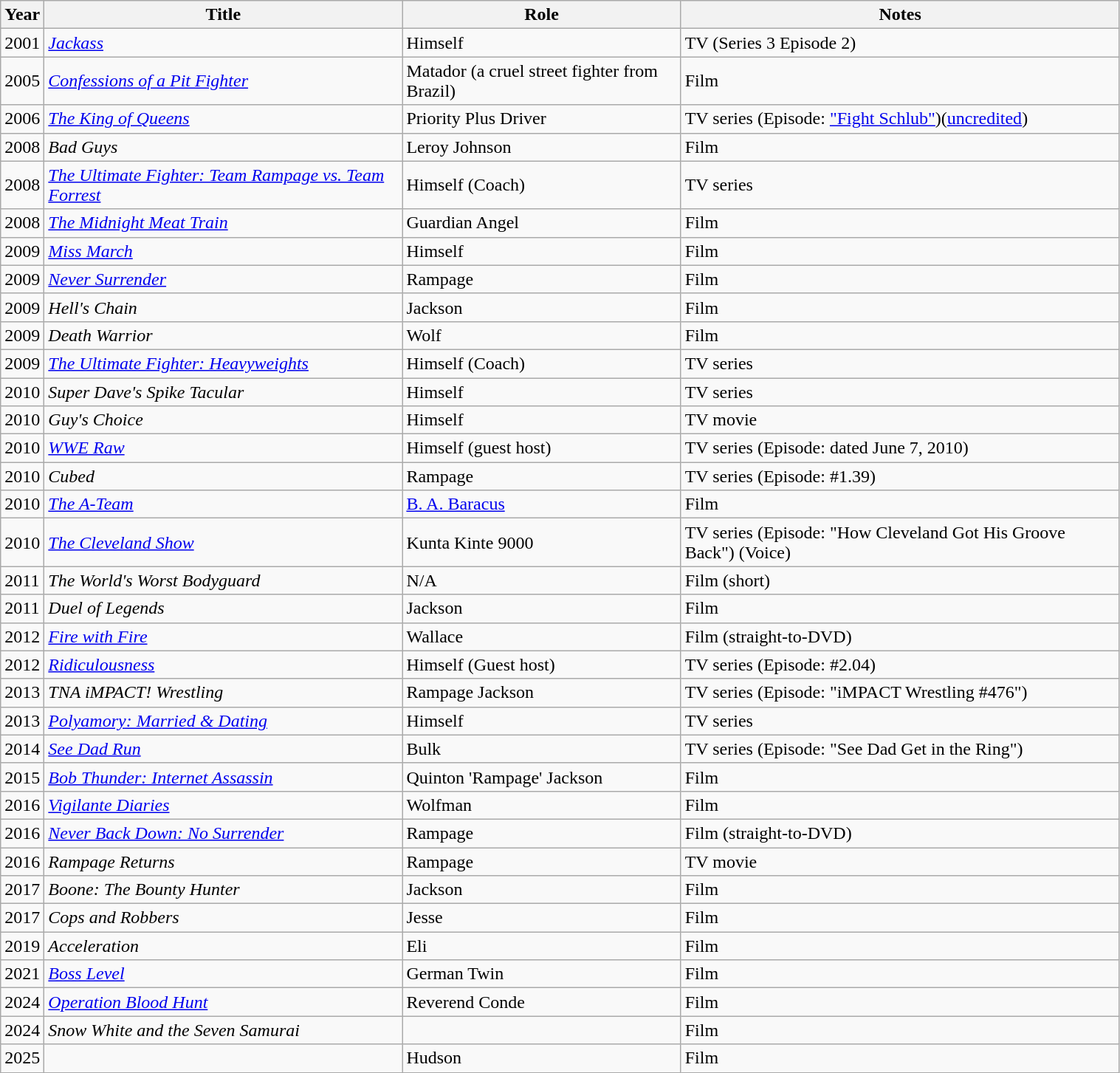<table class="wikitable sortable" style="width:80%;">
<tr>
<th>Year</th>
<th>Title</th>
<th>Role</th>
<th>Notes</th>
</tr>
<tr>
<td>2001</td>
<td><em><a href='#'>Jackass</a></em></td>
<td>Himself</td>
<td>TV (Series 3 Episode 2)</td>
</tr>
<tr>
<td>2005</td>
<td><em><a href='#'>Confessions of a Pit Fighter</a></em></td>
<td>Matador (a cruel street fighter from Brazil)</td>
<td>Film</td>
</tr>
<tr>
<td>2006</td>
<td><em><a href='#'>The King of Queens</a></em></td>
<td>Priority Plus Driver</td>
<td>TV series (Episode: <a href='#'>"Fight Schlub"</a>)(<a href='#'>uncredited</a>)</td>
</tr>
<tr>
<td>2008</td>
<td><em>Bad Guys</em></td>
<td>Leroy Johnson</td>
<td>Film</td>
</tr>
<tr>
<td>2008</td>
<td><em><a href='#'>The Ultimate Fighter: Team Rampage vs. Team Forrest</a></em></td>
<td>Himself (Coach)</td>
<td>TV series</td>
</tr>
<tr>
<td>2008</td>
<td><em><a href='#'>The Midnight Meat Train</a></em></td>
<td>Guardian Angel</td>
<td>Film</td>
</tr>
<tr>
<td>2009</td>
<td><em><a href='#'>Miss March</a></em></td>
<td>Himself</td>
<td>Film</td>
</tr>
<tr>
<td>2009</td>
<td><em><a href='#'>Never Surrender</a></em></td>
<td>Rampage</td>
<td>Film</td>
</tr>
<tr>
<td>2009</td>
<td><em> Hell's Chain</em></td>
<td>Jackson</td>
<td>Film</td>
</tr>
<tr>
<td>2009</td>
<td><em>Death Warrior</em></td>
<td>Wolf</td>
<td>Film</td>
</tr>
<tr>
<td>2009</td>
<td><em><a href='#'>The Ultimate Fighter: Heavyweights</a></em></td>
<td>Himself (Coach)</td>
<td>TV series</td>
</tr>
<tr>
<td>2010</td>
<td><em>Super Dave's Spike Tacular</em></td>
<td>Himself</td>
<td>TV series</td>
</tr>
<tr>
<td>2010</td>
<td><em>Guy's Choice</em></td>
<td>Himself</td>
<td>TV movie</td>
</tr>
<tr>
<td>2010</td>
<td><em><a href='#'>WWE Raw</a></em></td>
<td>Himself (guest host)</td>
<td>TV series (Episode: dated June 7, 2010)</td>
</tr>
<tr>
<td>2010</td>
<td><em>Cubed</em></td>
<td>Rampage</td>
<td>TV series (Episode: #1.39)</td>
</tr>
<tr>
<td>2010</td>
<td><em><a href='#'>The A-Team</a></em></td>
<td><a href='#'>B. A. Baracus</a></td>
<td>Film</td>
</tr>
<tr>
<td>2010</td>
<td><em><a href='#'>The Cleveland Show</a></em></td>
<td>Kunta Kinte 9000</td>
<td>TV series (Episode: "How Cleveland Got His Groove Back") (Voice)</td>
</tr>
<tr>
<td>2011</td>
<td><em>The World's Worst Bodyguard</em></td>
<td>N/A</td>
<td>Film (short)</td>
</tr>
<tr>
<td>2011</td>
<td><em>Duel of Legends</em></td>
<td>Jackson</td>
<td>Film</td>
</tr>
<tr>
<td>2012</td>
<td><em><a href='#'>Fire with Fire</a></em></td>
<td>Wallace</td>
<td>Film (straight-to-DVD)</td>
</tr>
<tr>
<td>2012</td>
<td><em><a href='#'>Ridiculousness</a></em></td>
<td>Himself (Guest host)</td>
<td>TV series (Episode: #2.04)</td>
</tr>
<tr>
<td>2013</td>
<td><em>TNA iMPACT! Wrestling</em></td>
<td>Rampage Jackson</td>
<td>TV series (Episode: "iMPACT Wrestling #476")</td>
</tr>
<tr>
<td>2013</td>
<td><em><a href='#'>Polyamory: Married & Dating</a></em></td>
<td>Himself</td>
<td>TV series</td>
</tr>
<tr>
<td>2014</td>
<td><em><a href='#'>See Dad Run</a></em></td>
<td>Bulk</td>
<td>TV series (Episode: "See Dad Get in the Ring")</td>
</tr>
<tr>
<td>2015</td>
<td><em><a href='#'>Bob Thunder: Internet Assassin</a></em></td>
<td>Quinton 'Rampage' Jackson</td>
<td>Film</td>
</tr>
<tr>
<td>2016</td>
<td><em><a href='#'>Vigilante Diaries</a></em></td>
<td>Wolfman</td>
<td>Film</td>
</tr>
<tr>
<td>2016</td>
<td><em><a href='#'>Never Back Down: No Surrender</a></em></td>
<td>Rampage</td>
<td>Film (straight-to-DVD)</td>
</tr>
<tr>
<td>2016</td>
<td><em>Rampage Returns</em></td>
<td>Rampage</td>
<td>TV movie</td>
</tr>
<tr>
<td>2017</td>
<td><em>Boone: The Bounty Hunter</em></td>
<td>Jackson</td>
<td>Film</td>
</tr>
<tr>
<td>2017</td>
<td><em>Cops and Robbers</em></td>
<td>Jesse</td>
<td>Film</td>
</tr>
<tr>
<td>2019</td>
<td><em>Acceleration</em></td>
<td>Eli</td>
<td>Film</td>
</tr>
<tr>
<td>2021</td>
<td><em><a href='#'>Boss Level</a></em></td>
<td>German Twin</td>
<td>Film</td>
</tr>
<tr>
<td>2024</td>
<td><em><a href='#'>Operation Blood Hunt</a></em></td>
<td>Reverend Conde</td>
<td>Film</td>
</tr>
<tr>
<td>2024</td>
<td><em>Snow White and the Seven Samurai</em></td>
<td></td>
<td>Film</td>
</tr>
<tr>
<td>2025</td>
<td><em></em></td>
<td>Hudson</td>
<td>Film</td>
</tr>
</table>
